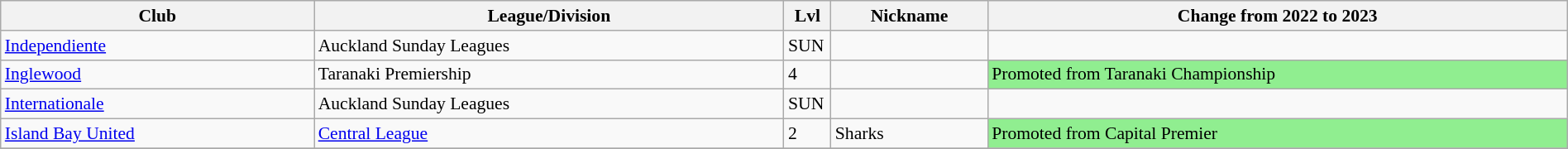<table class="wikitable sortable" width=100% style="font-size:90%">
<tr>
<th width=20%>Club</th>
<th width=30%>League/Division</th>
<th width=3%>Lvl</th>
<th width=10%>Nickname</th>
<th width=37%>Change from 2022 to 2023</th>
</tr>
<tr>
<td><a href='#'>Independiente</a></td>
<td>Auckland Sunday Leagues</td>
<td>SUN</td>
<td></td>
</tr>
<tr>
<td><a href='#'>Inglewood</a></td>
<td>Taranaki Premiership</td>
<td>4</td>
<td></td>
<td style="background:lightgreen">Promoted from Taranaki Championship</td>
</tr>
<tr>
<td><a href='#'>Internationale</a></td>
<td>Auckland Sunday Leagues</td>
<td>SUN</td>
<td></td>
</tr>
<tr>
<td><a href='#'>Island Bay United</a></td>
<td><a href='#'>Central League</a></td>
<td>2</td>
<td>Sharks</td>
<td style="background:lightgreen">Promoted from Capital Premier</td>
</tr>
<tr>
</tr>
</table>
